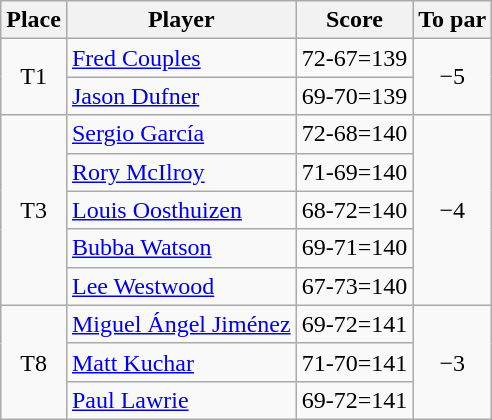<table class="wikitable">
<tr>
<th>Place</th>
<th>Player</th>
<th>Score</th>
<th>To par</th>
</tr>
<tr>
<td rowspan="2" style="text-align:center;">T1</td>
<td> <a href='#'>Fred Couples</a></td>
<td>72-67=139</td>
<td rowspan="2" style="text-align:center;">−5</td>
</tr>
<tr>
<td> <a href='#'>Jason Dufner</a></td>
<td>69-70=139</td>
</tr>
<tr>
<td rowspan="5" style="text-align:center;">T3</td>
<td> <a href='#'>Sergio García</a></td>
<td>72-68=140</td>
<td rowspan="5" style="text-align:center;">−4</td>
</tr>
<tr>
<td> <a href='#'>Rory McIlroy</a></td>
<td>71-69=140</td>
</tr>
<tr>
<td> <a href='#'>Louis Oosthuizen</a></td>
<td>68-72=140</td>
</tr>
<tr>
<td> <a href='#'>Bubba Watson</a></td>
<td>69-71=140</td>
</tr>
<tr>
<td> <a href='#'>Lee Westwood</a></td>
<td>67-73=140</td>
</tr>
<tr>
<td rowspan="3" style="text-align:center;">T8</td>
<td> <a href='#'>Miguel Ángel Jiménez</a></td>
<td>69-72=141</td>
<td rowspan="3" style="text-align:center;">−3</td>
</tr>
<tr>
<td> <a href='#'>Matt Kuchar</a></td>
<td>71-70=141</td>
</tr>
<tr>
<td> <a href='#'>Paul Lawrie</a></td>
<td>69-72=141</td>
</tr>
</table>
